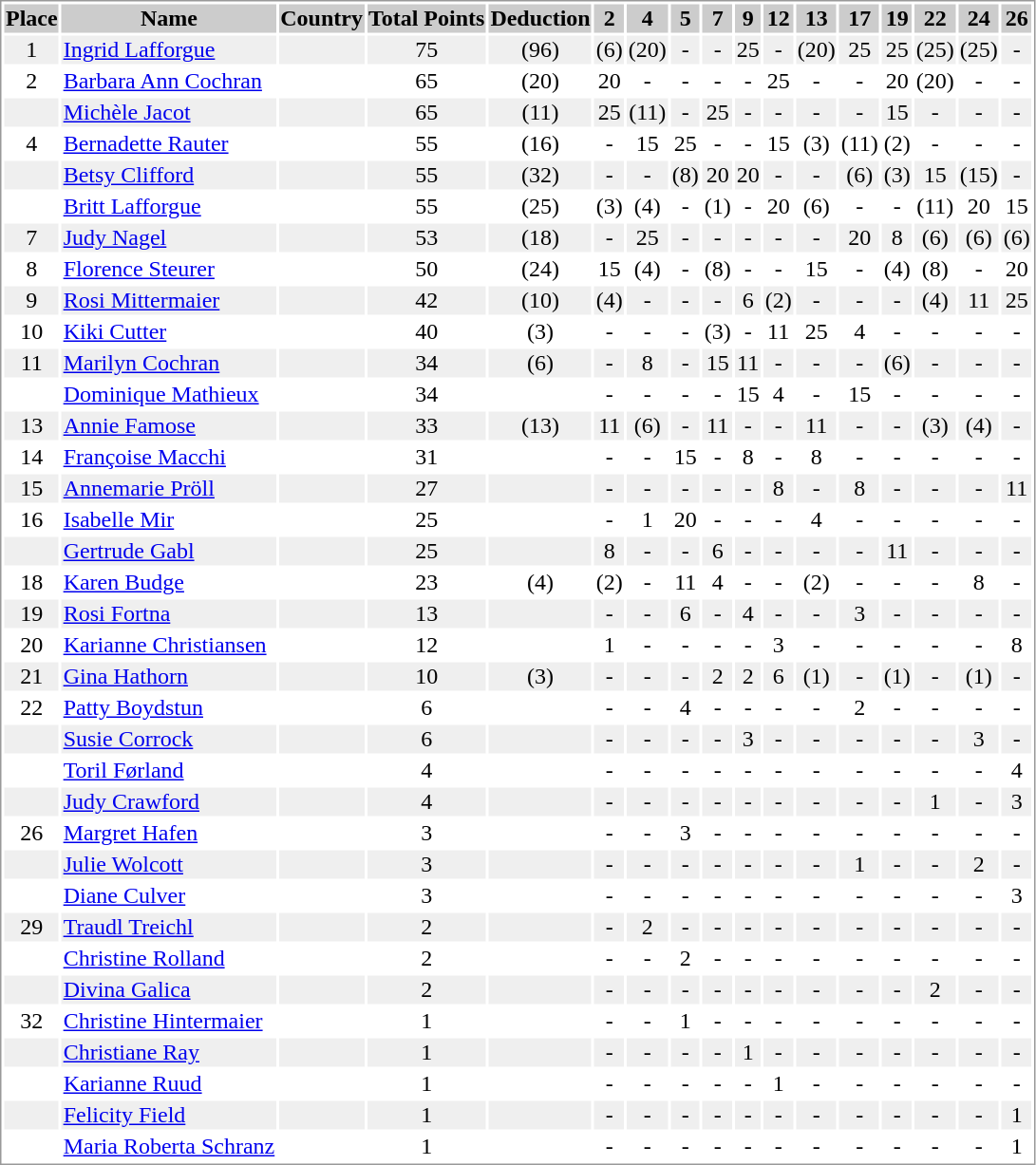<table border="0" style="border: 1px solid #999; background-color:#FFFFFF; text-align:center">
<tr align="center" bgcolor="#CCCCCC">
<th>Place</th>
<th>Name</th>
<th>Country</th>
<th>Total Points</th>
<th>Deduction</th>
<th>2</th>
<th>4</th>
<th>5</th>
<th>7</th>
<th>9</th>
<th>12</th>
<th>13</th>
<th>17</th>
<th>19</th>
<th>22</th>
<th>24</th>
<th>26</th>
</tr>
<tr bgcolor="#EFEFEF">
<td>1</td>
<td align="left"><a href='#'>Ingrid Lafforgue</a></td>
<td align="left"></td>
<td>75</td>
<td>(96)</td>
<td>(6)</td>
<td>(20)</td>
<td>-</td>
<td>-</td>
<td>25</td>
<td>-</td>
<td>(20)</td>
<td>25</td>
<td>25</td>
<td>(25)</td>
<td>(25)</td>
<td>-</td>
</tr>
<tr>
<td>2</td>
<td align="left"><a href='#'>Barbara Ann Cochran</a></td>
<td align="left"></td>
<td>65</td>
<td>(20)</td>
<td>20</td>
<td>-</td>
<td>-</td>
<td>-</td>
<td>-</td>
<td>25</td>
<td>-</td>
<td>-</td>
<td>20</td>
<td>(20)</td>
<td>-</td>
<td>-</td>
</tr>
<tr bgcolor="#EFEFEF">
<td></td>
<td align="left"><a href='#'>Michèle Jacot</a></td>
<td align="left"></td>
<td>65</td>
<td>(11)</td>
<td>25</td>
<td>(11)</td>
<td>-</td>
<td>25</td>
<td>-</td>
<td>-</td>
<td>-</td>
<td>-</td>
<td>15</td>
<td>-</td>
<td>-</td>
<td>-</td>
</tr>
<tr>
<td>4</td>
<td align="left"><a href='#'>Bernadette Rauter</a></td>
<td align="left"></td>
<td>55</td>
<td>(16)</td>
<td>-</td>
<td>15</td>
<td>25</td>
<td>-</td>
<td>-</td>
<td>15</td>
<td>(3)</td>
<td>(11)</td>
<td>(2)</td>
<td>-</td>
<td>-</td>
<td>-</td>
</tr>
<tr bgcolor="#EFEFEF">
<td></td>
<td align="left"><a href='#'>Betsy Clifford</a></td>
<td align="left"></td>
<td>55</td>
<td>(32)</td>
<td>-</td>
<td>-</td>
<td>(8)</td>
<td>20</td>
<td>20</td>
<td>-</td>
<td>-</td>
<td>(6)</td>
<td>(3)</td>
<td>15</td>
<td>(15)</td>
<td>-</td>
</tr>
<tr>
<td></td>
<td align="left"><a href='#'>Britt Lafforgue</a></td>
<td align="left"></td>
<td>55</td>
<td>(25)</td>
<td>(3)</td>
<td>(4)</td>
<td>-</td>
<td>(1)</td>
<td>-</td>
<td>20</td>
<td>(6)</td>
<td>-</td>
<td>-</td>
<td>(11)</td>
<td>20</td>
<td>15</td>
</tr>
<tr bgcolor="#EFEFEF">
<td>7</td>
<td align="left"><a href='#'>Judy Nagel</a></td>
<td align="left"></td>
<td>53</td>
<td>(18)</td>
<td>-</td>
<td>25</td>
<td>-</td>
<td>-</td>
<td>-</td>
<td>-</td>
<td>-</td>
<td>20</td>
<td>8</td>
<td>(6)</td>
<td>(6)</td>
<td>(6)</td>
</tr>
<tr>
<td>8</td>
<td align="left"><a href='#'>Florence Steurer</a></td>
<td align="left"></td>
<td>50</td>
<td>(24)</td>
<td>15</td>
<td>(4)</td>
<td>-</td>
<td>(8)</td>
<td>-</td>
<td>-</td>
<td>15</td>
<td>-</td>
<td>(4)</td>
<td>(8)</td>
<td>-</td>
<td>20</td>
</tr>
<tr bgcolor="#EFEFEF">
<td>9</td>
<td align="left"><a href='#'>Rosi Mittermaier</a></td>
<td align="left"></td>
<td>42</td>
<td>(10)</td>
<td>(4)</td>
<td>-</td>
<td>-</td>
<td>-</td>
<td>6</td>
<td>(2)</td>
<td>-</td>
<td>-</td>
<td>-</td>
<td>(4)</td>
<td>11</td>
<td>25</td>
</tr>
<tr>
<td>10</td>
<td align="left"><a href='#'>Kiki Cutter</a></td>
<td align="left"></td>
<td>40</td>
<td>(3)</td>
<td>-</td>
<td>-</td>
<td>-</td>
<td>(3)</td>
<td>-</td>
<td>11</td>
<td>25</td>
<td>4</td>
<td>-</td>
<td>-</td>
<td>-</td>
<td>-</td>
</tr>
<tr bgcolor="#EFEFEF">
<td>11</td>
<td align="left"><a href='#'>Marilyn Cochran</a></td>
<td align="left"></td>
<td>34</td>
<td>(6)</td>
<td>-</td>
<td>8</td>
<td>-</td>
<td>15</td>
<td>11</td>
<td>-</td>
<td>-</td>
<td>-</td>
<td>(6)</td>
<td>-</td>
<td>-</td>
<td>-</td>
</tr>
<tr>
<td></td>
<td align="left"><a href='#'>Dominique Mathieux</a></td>
<td align="left"></td>
<td>34</td>
<td></td>
<td>-</td>
<td>-</td>
<td>-</td>
<td>-</td>
<td>15</td>
<td>4</td>
<td>-</td>
<td>15</td>
<td>-</td>
<td>-</td>
<td>-</td>
<td>-</td>
</tr>
<tr bgcolor="#EFEFEF">
<td>13</td>
<td align="left"><a href='#'>Annie Famose</a></td>
<td align="left"></td>
<td>33</td>
<td>(13)</td>
<td>11</td>
<td>(6)</td>
<td>-</td>
<td>11</td>
<td>-</td>
<td>-</td>
<td>11</td>
<td>-</td>
<td>-</td>
<td>(3)</td>
<td>(4)</td>
<td>-</td>
</tr>
<tr>
<td>14</td>
<td align="left"><a href='#'>Françoise Macchi</a></td>
<td align="left"></td>
<td>31</td>
<td></td>
<td>-</td>
<td>-</td>
<td>15</td>
<td>-</td>
<td>8</td>
<td>-</td>
<td>8</td>
<td>-</td>
<td>-</td>
<td>-</td>
<td>-</td>
<td>-</td>
</tr>
<tr bgcolor="#EFEFEF">
<td>15</td>
<td align="left"><a href='#'>Annemarie Pröll</a></td>
<td align="left"></td>
<td>27</td>
<td></td>
<td>-</td>
<td>-</td>
<td>-</td>
<td>-</td>
<td>-</td>
<td>8</td>
<td>-</td>
<td>8</td>
<td>-</td>
<td>-</td>
<td>-</td>
<td>11</td>
</tr>
<tr>
<td>16</td>
<td align="left"><a href='#'>Isabelle Mir</a></td>
<td align="left"></td>
<td>25</td>
<td></td>
<td>-</td>
<td>1</td>
<td>20</td>
<td>-</td>
<td>-</td>
<td>-</td>
<td>4</td>
<td>-</td>
<td>-</td>
<td>-</td>
<td>-</td>
<td>-</td>
</tr>
<tr bgcolor="#EFEFEF">
<td></td>
<td align="left"><a href='#'>Gertrude Gabl</a></td>
<td align="left"></td>
<td>25</td>
<td></td>
<td>8</td>
<td>-</td>
<td>-</td>
<td>6</td>
<td>-</td>
<td>-</td>
<td>-</td>
<td>-</td>
<td>11</td>
<td>-</td>
<td>-</td>
<td>-</td>
</tr>
<tr>
<td>18</td>
<td align="left"><a href='#'>Karen Budge</a></td>
<td align="left"></td>
<td>23</td>
<td>(4)</td>
<td>(2)</td>
<td>-</td>
<td>11</td>
<td>4</td>
<td>-</td>
<td>-</td>
<td>(2)</td>
<td>-</td>
<td>-</td>
<td>-</td>
<td>8</td>
<td>-</td>
</tr>
<tr bgcolor="#EFEFEF">
<td>19</td>
<td align="left"><a href='#'>Rosi Fortna</a></td>
<td align="left"></td>
<td>13</td>
<td></td>
<td>-</td>
<td>-</td>
<td>6</td>
<td>-</td>
<td>4</td>
<td>-</td>
<td>-</td>
<td>3</td>
<td>-</td>
<td>-</td>
<td>-</td>
<td>-</td>
</tr>
<tr>
<td>20</td>
<td align="left"><a href='#'>Karianne Christiansen</a></td>
<td align="left"></td>
<td>12</td>
<td></td>
<td>1</td>
<td>-</td>
<td>-</td>
<td>-</td>
<td>-</td>
<td>3</td>
<td>-</td>
<td>-</td>
<td>-</td>
<td>-</td>
<td>-</td>
<td>8</td>
</tr>
<tr bgcolor="#EFEFEF">
<td>21</td>
<td align="left"><a href='#'>Gina Hathorn</a></td>
<td align="left"></td>
<td>10</td>
<td>(3)</td>
<td>-</td>
<td>-</td>
<td>-</td>
<td>2</td>
<td>2</td>
<td>6</td>
<td>(1)</td>
<td>-</td>
<td>(1)</td>
<td>-</td>
<td>(1)</td>
<td>-</td>
</tr>
<tr>
<td>22</td>
<td align="left"><a href='#'>Patty Boydstun</a></td>
<td align="left"></td>
<td>6</td>
<td></td>
<td>-</td>
<td>-</td>
<td>4</td>
<td>-</td>
<td>-</td>
<td>-</td>
<td>-</td>
<td>2</td>
<td>-</td>
<td>-</td>
<td>-</td>
<td>-</td>
</tr>
<tr bgcolor="#EFEFEF">
<td></td>
<td align="left"><a href='#'>Susie Corrock</a></td>
<td align="left"></td>
<td>6</td>
<td></td>
<td>-</td>
<td>-</td>
<td>-</td>
<td>-</td>
<td>3</td>
<td>-</td>
<td>-</td>
<td>-</td>
<td>-</td>
<td>-</td>
<td>3</td>
<td>-</td>
</tr>
<tr>
<td></td>
<td align="left"><a href='#'>Toril Førland</a></td>
<td align="left"></td>
<td>4</td>
<td></td>
<td>-</td>
<td>-</td>
<td>-</td>
<td>-</td>
<td>-</td>
<td>-</td>
<td>-</td>
<td>-</td>
<td>-</td>
<td>-</td>
<td>-</td>
<td>4</td>
</tr>
<tr bgcolor="#EFEFEF">
<td></td>
<td align="left"><a href='#'>Judy Crawford</a></td>
<td align="left"></td>
<td>4</td>
<td></td>
<td>-</td>
<td>-</td>
<td>-</td>
<td>-</td>
<td>-</td>
<td>-</td>
<td>-</td>
<td>-</td>
<td>-</td>
<td>1</td>
<td>-</td>
<td>3</td>
</tr>
<tr>
<td>26</td>
<td align="left"><a href='#'>Margret Hafen</a></td>
<td align="left"></td>
<td>3</td>
<td></td>
<td>-</td>
<td>-</td>
<td>3</td>
<td>-</td>
<td>-</td>
<td>-</td>
<td>-</td>
<td>-</td>
<td>-</td>
<td>-</td>
<td>-</td>
<td>-</td>
</tr>
<tr bgcolor="#EFEFEF">
<td></td>
<td align="left"><a href='#'>Julie Wolcott</a></td>
<td align="left"></td>
<td>3</td>
<td></td>
<td>-</td>
<td>-</td>
<td>-</td>
<td>-</td>
<td>-</td>
<td>-</td>
<td>-</td>
<td>1</td>
<td>-</td>
<td>-</td>
<td>2</td>
<td>-</td>
</tr>
<tr>
<td></td>
<td align="left"><a href='#'>Diane Culver</a></td>
<td align="left"></td>
<td>3</td>
<td></td>
<td>-</td>
<td>-</td>
<td>-</td>
<td>-</td>
<td>-</td>
<td>-</td>
<td>-</td>
<td>-</td>
<td>-</td>
<td>-</td>
<td>-</td>
<td>3</td>
</tr>
<tr bgcolor="#EFEFEF">
<td>29</td>
<td align="left"><a href='#'>Traudl Treichl</a></td>
<td align="left"></td>
<td>2</td>
<td></td>
<td>-</td>
<td>2</td>
<td>-</td>
<td>-</td>
<td>-</td>
<td>-</td>
<td>-</td>
<td>-</td>
<td>-</td>
<td>-</td>
<td>-</td>
<td>-</td>
</tr>
<tr>
<td></td>
<td align="left"><a href='#'>Christine Rolland</a></td>
<td align="left"></td>
<td>2</td>
<td></td>
<td>-</td>
<td>-</td>
<td>2</td>
<td>-</td>
<td>-</td>
<td>-</td>
<td>-</td>
<td>-</td>
<td>-</td>
<td>-</td>
<td>-</td>
<td>-</td>
</tr>
<tr bgcolor="#EFEFEF">
<td></td>
<td align="left"><a href='#'>Divina Galica</a></td>
<td align="left"></td>
<td>2</td>
<td></td>
<td>-</td>
<td>-</td>
<td>-</td>
<td>-</td>
<td>-</td>
<td>-</td>
<td>-</td>
<td>-</td>
<td>-</td>
<td>2</td>
<td>-</td>
<td>-</td>
</tr>
<tr>
<td>32</td>
<td align="left"><a href='#'>Christine Hintermaier</a></td>
<td align="left"></td>
<td>1</td>
<td></td>
<td>-</td>
<td>-</td>
<td>1</td>
<td>-</td>
<td>-</td>
<td>-</td>
<td>-</td>
<td>-</td>
<td>-</td>
<td>-</td>
<td>-</td>
<td>-</td>
</tr>
<tr bgcolor="#EFEFEF">
<td></td>
<td align="left"><a href='#'>Christiane Ray</a></td>
<td align="left"></td>
<td>1</td>
<td></td>
<td>-</td>
<td>-</td>
<td>-</td>
<td>-</td>
<td>1</td>
<td>-</td>
<td>-</td>
<td>-</td>
<td>-</td>
<td>-</td>
<td>-</td>
<td>-</td>
</tr>
<tr>
<td></td>
<td align="left"><a href='#'>Karianne Ruud</a></td>
<td align="left"></td>
<td>1</td>
<td></td>
<td>-</td>
<td>-</td>
<td>-</td>
<td>-</td>
<td>-</td>
<td>1</td>
<td>-</td>
<td>-</td>
<td>-</td>
<td>-</td>
<td>-</td>
<td>-</td>
</tr>
<tr bgcolor="#EFEFEF">
<td></td>
<td align="left"><a href='#'>Felicity Field</a></td>
<td align="left"></td>
<td>1</td>
<td></td>
<td>-</td>
<td>-</td>
<td>-</td>
<td>-</td>
<td>-</td>
<td>-</td>
<td>-</td>
<td>-</td>
<td>-</td>
<td>-</td>
<td>-</td>
<td>1</td>
</tr>
<tr>
<td></td>
<td align="left"><a href='#'>Maria Roberta Schranz</a></td>
<td align="left"></td>
<td>1</td>
<td></td>
<td>-</td>
<td>-</td>
<td>-</td>
<td>-</td>
<td>-</td>
<td>-</td>
<td>-</td>
<td>-</td>
<td>-</td>
<td>-</td>
<td>-</td>
<td>1</td>
</tr>
</table>
